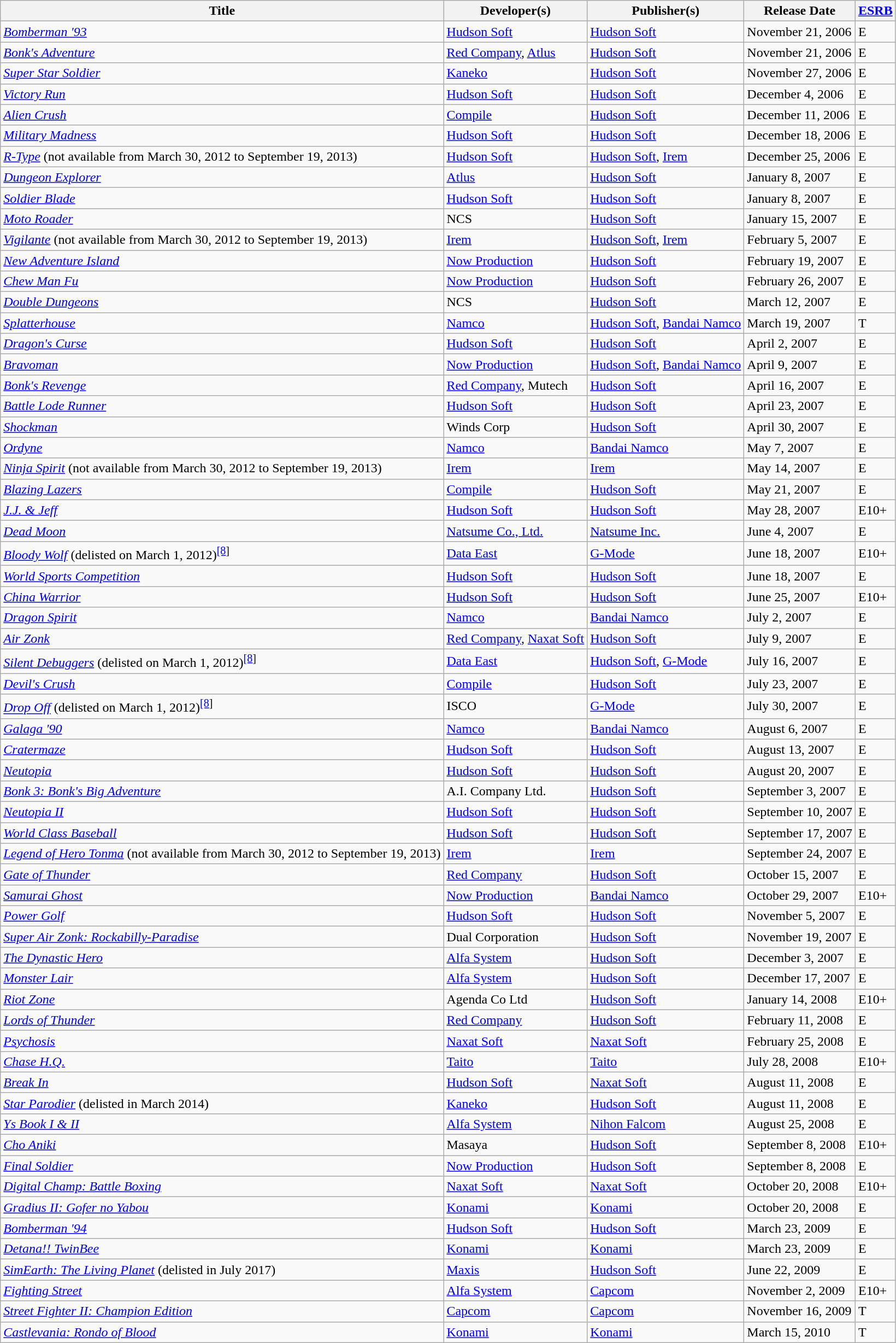<table class="wikitable sortable">
<tr>
<th>Title</th>
<th>Developer(s)</th>
<th>Publisher(s)</th>
<th>Release Date</th>
<th><a href='#'>ESRB</a></th>
</tr>
<tr>
<td><em><a href='#'>Bomberman '93</a></em></td>
<td><a href='#'>Hudson Soft</a></td>
<td><a href='#'>Hudson Soft</a></td>
<td>November 21, 2006</td>
<td>E</td>
</tr>
<tr>
<td><em><a href='#'>Bonk's Adventure</a></em></td>
<td><a href='#'>Red Company</a>, <a href='#'>Atlus</a></td>
<td><a href='#'>Hudson Soft</a></td>
<td>November 21, 2006</td>
<td>E</td>
</tr>
<tr>
<td><em><a href='#'>Super Star Soldier</a></em></td>
<td><a href='#'>Kaneko</a></td>
<td><a href='#'>Hudson Soft</a></td>
<td>November 27, 2006</td>
<td>E</td>
</tr>
<tr>
<td><em><a href='#'>Victory Run</a></em></td>
<td><a href='#'>Hudson Soft</a></td>
<td><a href='#'>Hudson Soft</a></td>
<td>December 4, 2006</td>
<td>E</td>
</tr>
<tr>
<td><em><a href='#'>Alien Crush</a></em></td>
<td><a href='#'>Compile</a></td>
<td><a href='#'>Hudson Soft</a></td>
<td>December 11, 2006</td>
<td>E</td>
</tr>
<tr>
<td><em><a href='#'>Military Madness</a></em></td>
<td><a href='#'>Hudson Soft</a></td>
<td><a href='#'>Hudson Soft</a></td>
<td>December 18, 2006</td>
<td>E</td>
</tr>
<tr>
<td><em><a href='#'>R-Type</a></em> (not available from March 30, 2012 to September 19, 2013)</td>
<td><a href='#'>Hudson Soft</a></td>
<td><a href='#'>Hudson Soft</a>, <a href='#'>Irem</a></td>
<td>December 25, 2006</td>
<td>E</td>
</tr>
<tr>
<td><em><a href='#'>Dungeon Explorer</a></em></td>
<td><a href='#'>Atlus</a></td>
<td><a href='#'>Hudson Soft</a></td>
<td>January 8, 2007</td>
<td>E</td>
</tr>
<tr>
<td><em><a href='#'>Soldier Blade</a></em></td>
<td><a href='#'>Hudson Soft</a></td>
<td><a href='#'>Hudson Soft</a></td>
<td>January 8, 2007</td>
<td>E</td>
</tr>
<tr>
<td><em><a href='#'>Moto Roader</a></em></td>
<td>NCS</td>
<td><a href='#'>Hudson Soft</a></td>
<td>January 15, 2007</td>
<td>E</td>
</tr>
<tr>
<td><em><a href='#'>Vigilante</a></em> (not available from March 30, 2012 to September 19, 2013)</td>
<td><a href='#'>Irem</a></td>
<td><a href='#'>Hudson Soft</a>, <a href='#'>Irem</a></td>
<td>February 5, 2007</td>
<td>E</td>
</tr>
<tr>
<td><em><a href='#'>New Adventure Island</a></em></td>
<td><a href='#'>Now Production</a></td>
<td><a href='#'>Hudson Soft</a></td>
<td>February 19, 2007</td>
<td>E</td>
</tr>
<tr>
<td><em><a href='#'>Chew Man Fu</a></em></td>
<td><a href='#'>Now Production</a></td>
<td><a href='#'>Hudson Soft</a></td>
<td>February 26, 2007</td>
<td>E</td>
</tr>
<tr>
<td><em><a href='#'>Double Dungeons</a></em></td>
<td>NCS</td>
<td><a href='#'>Hudson Soft</a></td>
<td>March 12, 2007</td>
<td>E</td>
</tr>
<tr>
<td><em><a href='#'>Splatterhouse</a></em></td>
<td><a href='#'>Namco</a></td>
<td><a href='#'>Hudson Soft</a>, <a href='#'>Bandai Namco</a></td>
<td>March 19, 2007</td>
<td>T</td>
</tr>
<tr>
<td><em><a href='#'>Dragon's Curse</a></em></td>
<td><a href='#'>Hudson Soft</a></td>
<td><a href='#'>Hudson Soft</a></td>
<td>April 2, 2007</td>
<td>E</td>
</tr>
<tr>
<td><em><a href='#'>Bravoman</a></em></td>
<td><a href='#'>Now Production</a></td>
<td><a href='#'>Hudson Soft</a>, <a href='#'>Bandai Namco</a></td>
<td>April 9, 2007</td>
<td>E</td>
</tr>
<tr>
<td><em><a href='#'>Bonk's Revenge</a></em></td>
<td><a href='#'>Red Company</a>, Mutech</td>
<td><a href='#'>Hudson Soft</a></td>
<td>April 16, 2007</td>
<td>E</td>
</tr>
<tr>
<td><em><a href='#'>Battle Lode Runner</a></em></td>
<td><a href='#'>Hudson Soft</a></td>
<td><a href='#'>Hudson Soft</a></td>
<td>April 23, 2007</td>
<td>E</td>
</tr>
<tr>
<td><em><a href='#'>Shockman</a></em></td>
<td>Winds Corp</td>
<td><a href='#'>Hudson Soft</a></td>
<td>April 30, 2007</td>
<td>E</td>
</tr>
<tr>
<td><em><a href='#'>Ordyne</a></em></td>
<td><a href='#'>Namco</a></td>
<td><a href='#'>Bandai Namco</a></td>
<td>May 7, 2007</td>
<td>E</td>
</tr>
<tr>
<td><em><a href='#'>Ninja Spirit</a></em> (not available from March 30, 2012 to September 19, 2013)</td>
<td><a href='#'>Irem</a></td>
<td><a href='#'>Irem</a></td>
<td>May 14, 2007</td>
<td>E</td>
</tr>
<tr>
<td><em><a href='#'>Blazing Lazers</a></em></td>
<td><a href='#'>Compile</a></td>
<td><a href='#'>Hudson Soft</a></td>
<td>May 21, 2007</td>
<td>E</td>
</tr>
<tr>
<td><em><a href='#'>J.J. & Jeff</a></em></td>
<td><a href='#'>Hudson Soft</a></td>
<td><a href='#'>Hudson Soft</a></td>
<td>May 28, 2007</td>
<td>E10+</td>
</tr>
<tr>
<td><em><a href='#'>Dead Moon</a></em></td>
<td><a href='#'>Natsume Co., Ltd.</a></td>
<td><a href='#'>Natsume Inc.</a></td>
<td>June 4, 2007</td>
<td>E</td>
</tr>
<tr>
<td><em><a href='#'>Bloody Wolf</a></em> (delisted on March 1, 2012)<sup><a href='#'>[8</a>]</sup></td>
<td><a href='#'>Data East</a></td>
<td><a href='#'>G-Mode</a></td>
<td>June 18, 2007</td>
<td>E10+</td>
</tr>
<tr>
<td><em><a href='#'>World Sports Competition</a></em></td>
<td><a href='#'>Hudson Soft</a></td>
<td><a href='#'>Hudson Soft</a></td>
<td>June 18, 2007</td>
<td>E</td>
</tr>
<tr>
<td><em><a href='#'>China Warrior</a></em></td>
<td><a href='#'>Hudson Soft</a></td>
<td><a href='#'>Hudson Soft</a></td>
<td>June 25, 2007</td>
<td>E10+</td>
</tr>
<tr>
<td><em><a href='#'>Dragon Spirit</a></em></td>
<td><a href='#'>Namco</a></td>
<td><a href='#'>Bandai Namco</a></td>
<td>July 2, 2007</td>
<td>E</td>
</tr>
<tr>
<td><em><a href='#'>Air Zonk</a></em></td>
<td><a href='#'>Red Company</a>, <a href='#'>Naxat Soft</a></td>
<td><a href='#'>Hudson Soft</a></td>
<td>July 9, 2007</td>
<td>E</td>
</tr>
<tr>
<td><em><a href='#'>Silent Debuggers</a></em> (delisted on March 1, 2012)<sup><a href='#'>[8</a>]</sup></td>
<td><a href='#'>Data East</a></td>
<td><a href='#'>Hudson Soft</a>, <a href='#'>G-Mode</a></td>
<td>July 16, 2007</td>
<td>E</td>
</tr>
<tr>
<td><em><a href='#'>Devil's Crush</a></em></td>
<td><a href='#'>Compile</a></td>
<td><a href='#'>Hudson Soft</a></td>
<td>July 23, 2007</td>
<td>E</td>
</tr>
<tr>
<td><em><a href='#'>Drop Off</a></em> (delisted on March 1, 2012)<sup><a href='#'>[8</a>]</sup></td>
<td>ISCO</td>
<td><a href='#'>G-Mode</a></td>
<td>July 30, 2007</td>
<td>E</td>
</tr>
<tr>
<td><em><a href='#'>Galaga '90</a></em></td>
<td><a href='#'>Namco</a></td>
<td><a href='#'>Bandai Namco</a></td>
<td>August 6, 2007</td>
<td>E</td>
</tr>
<tr>
<td><em><a href='#'>Cratermaze</a></em></td>
<td><a href='#'>Hudson Soft</a></td>
<td><a href='#'>Hudson Soft</a></td>
<td>August 13, 2007</td>
<td>E</td>
</tr>
<tr>
<td><em><a href='#'>Neutopia</a></em></td>
<td><a href='#'>Hudson Soft</a></td>
<td><a href='#'>Hudson Soft</a></td>
<td>August 20, 2007</td>
<td>E</td>
</tr>
<tr>
<td><em><a href='#'>Bonk 3: Bonk's Big Adventure</a></em></td>
<td>A.I. Company Ltd.</td>
<td><a href='#'>Hudson Soft</a></td>
<td>September 3, 2007</td>
<td>E</td>
</tr>
<tr>
<td><em><a href='#'>Neutopia II</a></em></td>
<td><a href='#'>Hudson Soft</a></td>
<td><a href='#'>Hudson Soft</a></td>
<td>September 10, 2007</td>
<td>E</td>
</tr>
<tr>
<td><em><a href='#'>World Class Baseball</a></em></td>
<td><a href='#'>Hudson Soft</a></td>
<td><a href='#'>Hudson Soft</a></td>
<td>September 17, 2007</td>
<td>E</td>
</tr>
<tr>
<td><em><a href='#'>Legend of Hero Tonma</a></em> (not available from March 30, 2012 to September 19, 2013)</td>
<td><a href='#'>Irem</a></td>
<td><a href='#'>Irem</a></td>
<td>September 24, 2007</td>
<td>E</td>
</tr>
<tr>
<td><em><a href='#'>Gate of Thunder</a></em></td>
<td><a href='#'>Red Company</a></td>
<td><a href='#'>Hudson Soft</a></td>
<td>October 15, 2007</td>
<td>E</td>
</tr>
<tr>
<td><em><a href='#'>Samurai Ghost</a></em></td>
<td><a href='#'>Now Production</a></td>
<td><a href='#'>Bandai Namco</a></td>
<td>October 29, 2007</td>
<td>E10+</td>
</tr>
<tr>
<td><em><a href='#'>Power Golf</a></em></td>
<td><a href='#'>Hudson Soft</a></td>
<td><a href='#'>Hudson Soft</a></td>
<td>November 5, 2007</td>
<td>E</td>
</tr>
<tr>
<td><em><a href='#'>Super Air Zonk: Rockabilly-Paradise</a></em></td>
<td>Dual Corporation</td>
<td><a href='#'>Hudson Soft</a></td>
<td>November 19, 2007</td>
<td>E</td>
</tr>
<tr>
<td><em><a href='#'>The Dynastic Hero</a></em></td>
<td><a href='#'>Alfa System</a></td>
<td><a href='#'>Hudson Soft</a></td>
<td>December 3, 2007</td>
<td>E</td>
</tr>
<tr>
<td><em><a href='#'>Monster Lair</a></em></td>
<td><a href='#'>Alfa System</a></td>
<td><a href='#'>Hudson Soft</a></td>
<td>December 17, 2007</td>
<td>E</td>
</tr>
<tr>
<td><em><a href='#'>Riot Zone</a></em></td>
<td>Agenda Co Ltd</td>
<td><a href='#'>Hudson Soft</a></td>
<td>January 14, 2008</td>
<td>E10+</td>
</tr>
<tr>
<td><em><a href='#'>Lords of Thunder</a></em></td>
<td><a href='#'>Red Company</a></td>
<td><a href='#'>Hudson Soft</a></td>
<td>February 11, 2008</td>
<td>E</td>
</tr>
<tr>
<td><em><a href='#'>Psychosis</a></em></td>
<td><a href='#'>Naxat Soft</a></td>
<td><a href='#'>Naxat Soft</a></td>
<td>February 25, 2008</td>
<td>E</td>
</tr>
<tr>
<td><em><a href='#'>Chase H.Q.</a></em></td>
<td><a href='#'>Taito</a></td>
<td><a href='#'>Taito</a></td>
<td>July 28, 2008</td>
<td>E10+</td>
</tr>
<tr>
<td><em><a href='#'>Break In</a></em></td>
<td><a href='#'>Hudson Soft</a></td>
<td><a href='#'>Naxat Soft</a></td>
<td>August 11, 2008</td>
<td>E</td>
</tr>
<tr>
<td><em><a href='#'>Star Parodier</a></em> (delisted in March 2014)</td>
<td><a href='#'>Kaneko</a></td>
<td><a href='#'>Hudson Soft</a></td>
<td>August 11, 2008</td>
<td>E</td>
</tr>
<tr>
<td><em><a href='#'>Ys Book I & II</a></em></td>
<td><a href='#'>Alfa System</a></td>
<td><a href='#'>Nihon Falcom</a></td>
<td>August 25, 2008</td>
<td>E</td>
</tr>
<tr>
<td><em><a href='#'>Cho Aniki</a></em></td>
<td>Masaya</td>
<td><a href='#'>Hudson Soft</a></td>
<td>September 8, 2008</td>
<td>E10+</td>
</tr>
<tr>
<td><em><a href='#'>Final Soldier</a></em></td>
<td><a href='#'>Now Production</a></td>
<td><a href='#'>Hudson Soft</a></td>
<td>September 8, 2008</td>
<td>E</td>
</tr>
<tr>
<td><em><a href='#'>Digital Champ: Battle Boxing</a></em></td>
<td><a href='#'>Naxat Soft</a></td>
<td><a href='#'>Naxat Soft</a></td>
<td>October 20, 2008</td>
<td>E10+</td>
</tr>
<tr>
<td><em><a href='#'>Gradius II: Gofer no Yabou</a></em></td>
<td><a href='#'>Konami</a></td>
<td><a href='#'>Konami</a></td>
<td>October 20, 2008</td>
<td>E</td>
</tr>
<tr>
<td><em><a href='#'>Bomberman '94</a></em></td>
<td><a href='#'>Hudson Soft</a></td>
<td><a href='#'>Hudson Soft</a></td>
<td>March 23, 2009</td>
<td>E</td>
</tr>
<tr>
<td><em><a href='#'>Detana!! TwinBee</a></em></td>
<td><a href='#'>Konami</a></td>
<td><a href='#'>Konami</a></td>
<td>March 23, 2009</td>
<td>E</td>
</tr>
<tr>
<td><em><a href='#'>SimEarth: The Living Planet</a></em> (delisted in July 2017)</td>
<td><a href='#'>Maxis</a></td>
<td><a href='#'>Hudson Soft</a></td>
<td>June 22, 2009</td>
<td>E</td>
</tr>
<tr>
<td><em><a href='#'>Fighting Street</a></em></td>
<td><a href='#'>Alfa System</a></td>
<td><a href='#'>Capcom</a></td>
<td>November 2, 2009</td>
<td>E10+</td>
</tr>
<tr>
<td><em><a href='#'>Street Fighter II: Champion Edition</a></em></td>
<td><a href='#'>Capcom</a></td>
<td><a href='#'>Capcom</a></td>
<td>November 16, 2009</td>
<td>T</td>
</tr>
<tr>
<td><em><a href='#'>Castlevania: Rondo of Blood</a></em></td>
<td><a href='#'>Konami</a></td>
<td><a href='#'>Konami</a></td>
<td>March 15, 2010</td>
<td>T</td>
</tr>
</table>
